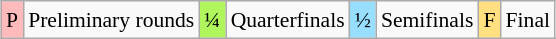<table class="wikitable" style="margin:0.5em auto; font-size:90%; line-height:1.25em;">
<tr>
<td bgcolor="#FFBBBB" align=center>P</td>
<td>Preliminary rounds</td>
<td bgcolor="#AFF55B" align=center>¼</td>
<td>Quarterfinals</td>
<td bgcolor="#97DEFF" align=center>½</td>
<td>Semifinals</td>
<td bgcolor="#FFDF80" align=center>F</td>
<td>Final</td>
</tr>
</table>
